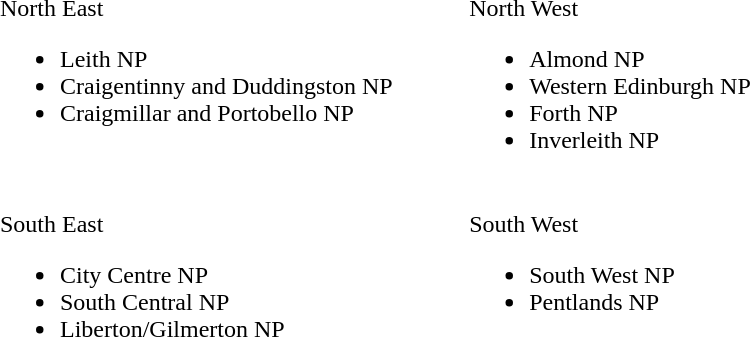<table>
<tr>
<td style="vertical-align: top;padding-right: 3em;padding-left: 2em;"><br>North East<ul><li>Leith NP</li><li>Craigentinny and Duddingston NP</li><li>Craigmillar and Portobello NP</li></ul></td>
<td><br>North West<ul><li>Almond NP</li><li>Western Edinburgh NP</li><li>Forth NP</li><li>Inverleith NP</li></ul></td>
</tr>
<tr>
<td style="vertical-align: top;padding-right: 3em;padding-left: 2em;"><br>South East<ul><li>City Centre NP</li><li>South Central NP</li><li>Liberton/Gilmerton NP</li></ul></td>
<td style="vertical-align: top;"><br>South West<ul><li>South West NP</li><li>Pentlands NP</li></ul></td>
</tr>
</table>
